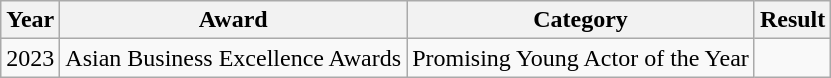<table class="wikitable">
<tr>
<th>Year</th>
<th>Award</th>
<th>Category</th>
<th>Result</th>
</tr>
<tr>
<td>2023</td>
<td>Asian Business Excellence Awards</td>
<td>Promising Young Actor of the Year</td>
<td></td>
</tr>
</table>
